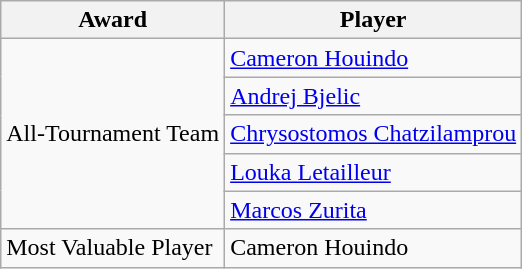<table class="wikitable">
<tr>
<th>Award</th>
<th>Player</th>
</tr>
<tr>
<td rowspan=5>All-Tournament Team</td>
<td> <a href='#'>Cameron Houindo</a></td>
</tr>
<tr>
<td> <a href='#'>Andrej Bjelic</a></td>
</tr>
<tr>
<td> <a href='#'>Chrysostomos Chatzilamprou</a></td>
</tr>
<tr>
<td> <a href='#'>Louka Letailleur</a></td>
</tr>
<tr>
<td> <a href='#'>Marcos Zurita</a></td>
</tr>
<tr>
<td>Most Valuable Player</td>
<td> Cameron Houindo</td>
</tr>
</table>
